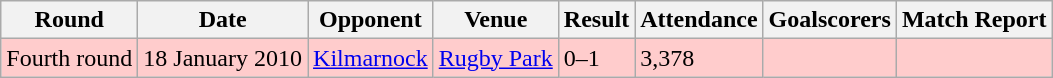<table class="wikitable">
<tr>
<th>Round</th>
<th>Date</th>
<th>Opponent</th>
<th>Venue</th>
<th>Result</th>
<th>Attendance</th>
<th>Goalscorers</th>
<th>Match Report</th>
</tr>
<tr style="background-color: #ffcccc;">
<td>Fourth round</td>
<td>18 January 2010</td>
<td><a href='#'>Kilmarnock</a></td>
<td><a href='#'>Rugby Park</a></td>
<td>0–1</td>
<td>3,378</td>
<td></td>
<td></td>
</tr>
</table>
